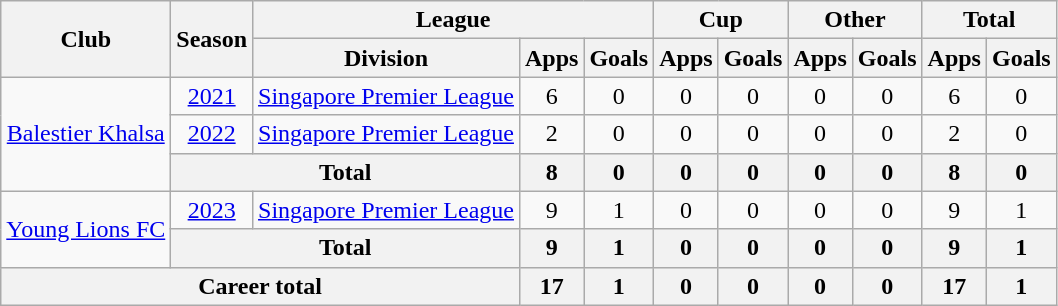<table class="wikitable" style="text-align: center">
<tr>
<th rowspan="2">Club</th>
<th rowspan="2">Season</th>
<th colspan="3">League</th>
<th colspan="2">Cup</th>
<th colspan="2">Other</th>
<th colspan="2">Total</th>
</tr>
<tr>
<th>Division</th>
<th>Apps</th>
<th>Goals</th>
<th>Apps</th>
<th>Goals</th>
<th>Apps</th>
<th>Goals</th>
<th>Apps</th>
<th>Goals</th>
</tr>
<tr>
<td rowspan="3"><a href='#'>Balestier Khalsa</a></td>
<td><a href='#'>2021</a></td>
<td><a href='#'>Singapore Premier League</a></td>
<td>6</td>
<td>0</td>
<td>0</td>
<td>0</td>
<td>0</td>
<td>0</td>
<td>6</td>
<td>0</td>
</tr>
<tr>
<td><a href='#'>2022</a></td>
<td><a href='#'>Singapore Premier League</a></td>
<td>2</td>
<td>0</td>
<td>0</td>
<td>0</td>
<td>0</td>
<td>0</td>
<td>2</td>
<td>0</td>
</tr>
<tr>
<th colspan=2>Total</th>
<th>8</th>
<th>0</th>
<th>0</th>
<th>0</th>
<th>0</th>
<th>0</th>
<th>8</th>
<th>0</th>
</tr>
<tr>
<td rowspan="2"><a href='#'>Young Lions FC</a></td>
<td><a href='#'>2023</a></td>
<td><a href='#'>Singapore Premier League</a></td>
<td>9</td>
<td>1</td>
<td>0</td>
<td>0</td>
<td>0</td>
<td>0</td>
<td>9</td>
<td>1</td>
</tr>
<tr>
<th colspan=2>Total</th>
<th>9</th>
<th>1</th>
<th>0</th>
<th>0</th>
<th>0</th>
<th>0</th>
<th>9</th>
<th>1</th>
</tr>
<tr>
<th colspan=3>Career total</th>
<th>17</th>
<th>1</th>
<th>0</th>
<th>0</th>
<th>0</th>
<th>0</th>
<th>17</th>
<th>1</th>
</tr>
</table>
